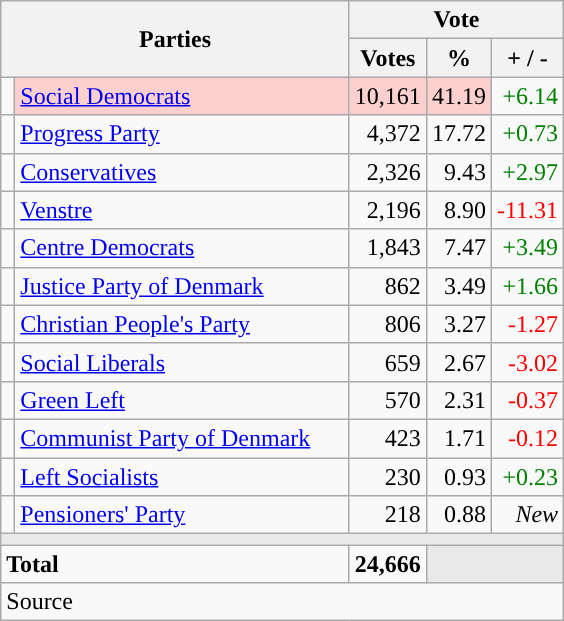<table class="wikitable" style="text-align:right;">
<tr>
<th style="text-align:centre;" rowspan="2" colspan="2" width="225">Parties</th>
<th colspan="3">Vote</th>
</tr>
<tr>
<th width="15">Votes</th>
<th width="15">%</th>
<th width="15">+ / -</th>
</tr>
<tr>
<td width="2" style="color:inherit;background:"></td>
<td bgcolor=#fbd0ce  align="left"><a href='#'>Social Democrats</a></td>
<td bgcolor=#fbd0ce>10,161</td>
<td bgcolor=#fbd0ce>41.19</td>
<td style=color:green;>+6.14</td>
</tr>
<tr>
<td width="2" style="color:inherit;background:"></td>
<td align="left"><a href='#'>Progress Party</a></td>
<td>4,372</td>
<td>17.72</td>
<td style=color:green;>+0.73</td>
</tr>
<tr>
<td width="2" style="color:inherit;background:"></td>
<td align="left"><a href='#'>Conservatives</a></td>
<td>2,326</td>
<td>9.43</td>
<td style=color:green;>+2.97</td>
</tr>
<tr>
<td width="2" style="color:inherit;background:"></td>
<td align="left"><a href='#'>Venstre</a></td>
<td>2,196</td>
<td>8.90</td>
<td style=color:red;>-11.31</td>
</tr>
<tr>
<td width="2" style="color:inherit;background:"></td>
<td align="left"><a href='#'>Centre Democrats</a></td>
<td>1,843</td>
<td>7.47</td>
<td style=color:green;>+3.49</td>
</tr>
<tr>
<td width="2" style="color:inherit;background:"></td>
<td align="left"><a href='#'>Justice Party of Denmark</a></td>
<td>862</td>
<td>3.49</td>
<td style=color:green;>+1.66</td>
</tr>
<tr>
<td width="2" style="color:inherit;background:"></td>
<td align="left"><a href='#'>Christian People's Party</a></td>
<td>806</td>
<td>3.27</td>
<td style=color:red;>-1.27</td>
</tr>
<tr>
<td width="2" style="color:inherit;background:"></td>
<td align="left"><a href='#'>Social Liberals</a></td>
<td>659</td>
<td>2.67</td>
<td style=color:red;>-3.02</td>
</tr>
<tr>
<td width="2" style="color:inherit;background:"></td>
<td align="left"><a href='#'>Green Left</a></td>
<td>570</td>
<td>2.31</td>
<td style=color:red;>-0.37</td>
</tr>
<tr>
<td width="2" style="color:inherit;background:"></td>
<td align="left"><a href='#'>Communist Party of Denmark</a></td>
<td>423</td>
<td>1.71</td>
<td style=color:red;>-0.12</td>
</tr>
<tr>
<td width="2" style="color:inherit;background:"></td>
<td align="left"><a href='#'>Left Socialists</a></td>
<td>230</td>
<td>0.93</td>
<td style=color:green;>+0.23</td>
</tr>
<tr>
<td width="2" style="color:inherit;background:"></td>
<td align="left"><a href='#'>Pensioners' Party</a></td>
<td>218</td>
<td>0.88</td>
<td><em>New</em></td>
</tr>
<tr>
<td colspan="7" bgcolor="#E9E9E9"></td>
</tr>
<tr>
<td align="left" colspan="2"><strong>Total</strong></td>
<td><strong>24,666</strong></td>
<td bgcolor="#E9E9E9" colspan="2"></td>
</tr>
<tr>
<td align="left" colspan="6">Source</td>
</tr>
</table>
